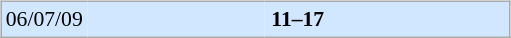<table width="100%" align=center>
<tr>
<td valign="top" width="50%"><br><table align=center cellpadding="3" cellspacing="0" style="background: #F5FAFF; border: 1px #aaa solid; border-collapse:collapse; font-size:95%;" width=340>
<tr bgcolor=#D0E7FF style=font-size:95%>
<td align=center width=40>06/07/09</td>
<td width=120 align=right></td>
<td align=center width=40><strong>11–17</strong></td>
<td width=120></td>
</tr>
</table>
</td>
<td valign="top" width="50%"><br><table align=center cellpadding="3" cellspacing="0" width=340>
</table>
</td>
</tr>
</table>
